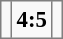<table bgcolor="#f9f9f9" cellpadding="3" cellspacing="0" border="1" style="font-size: 95%; border: gray solid 1px; border-collapse: collapse; background: #f9f9f9;">
<tr>
<td></td>
<td align="center"><strong>4:5</strong></td>
<td><strong></strong></td>
</tr>
</table>
